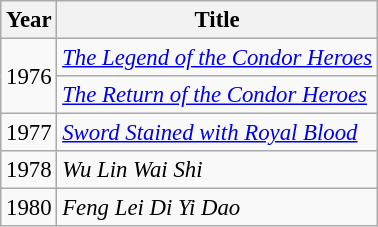<table class="wikitable" style="font-size: 95%;">
<tr>
<th>Year</th>
<th>Title</th>
</tr>
<tr>
<td rowspan="2">1976</td>
<td><em><a href='#'>The Legend of the Condor Heroes</a></em></td>
</tr>
<tr>
<td><em><a href='#'>The Return of the Condor Heroes</a></em></td>
</tr>
<tr>
<td>1977</td>
<td><em><a href='#'>Sword Stained with Royal Blood</a></em></td>
</tr>
<tr>
<td>1978</td>
<td><em>Wu Lin Wai Shi</em></td>
</tr>
<tr>
<td>1980</td>
<td><em>Feng Lei Di Yi Dao</em></td>
</tr>
</table>
